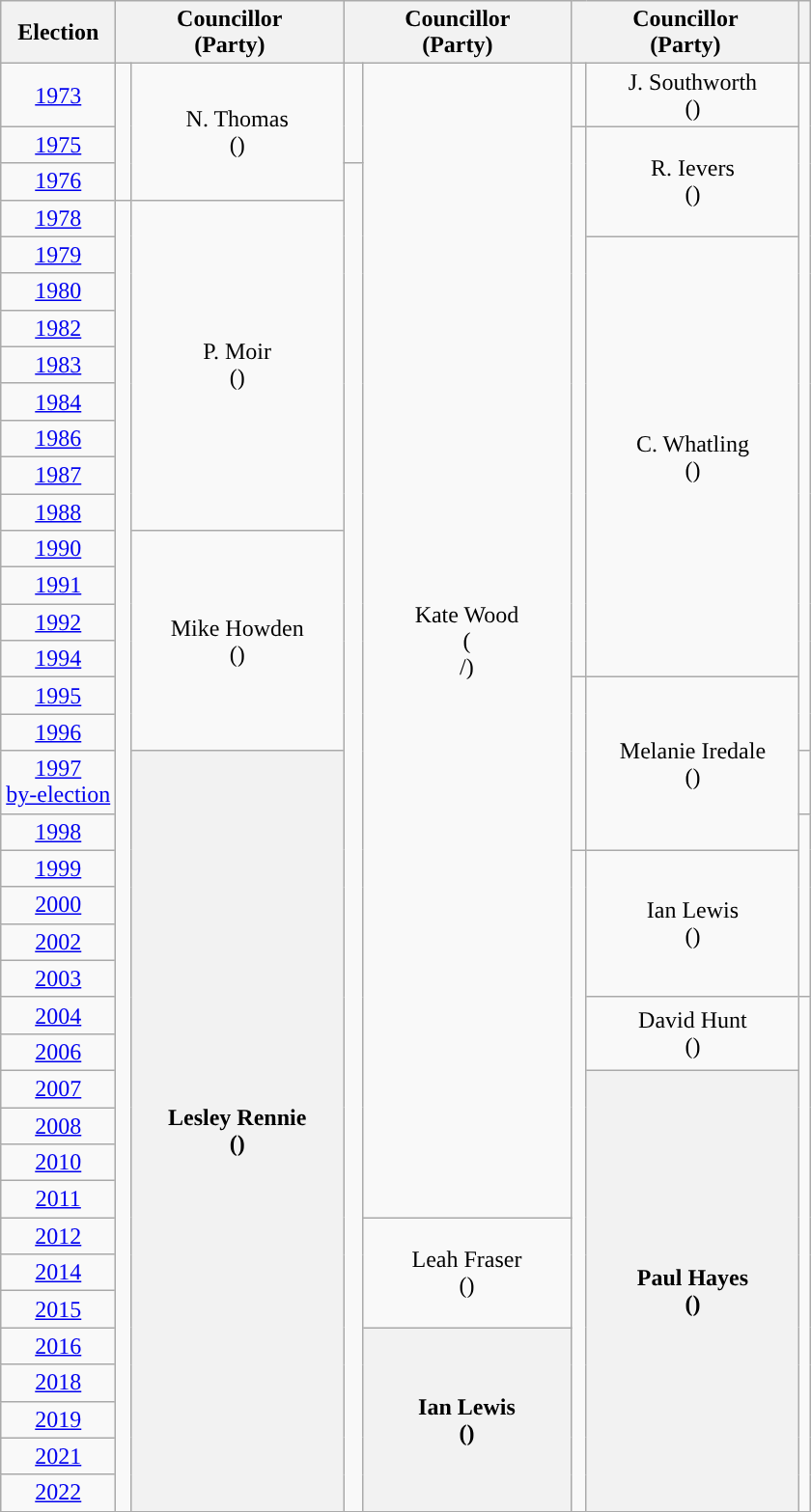<table class="wikitable" style="text-align:center">
<tr>
<th>Election</th>
<th scope="col" width="150" colspan = "2">Councillor<br> (Party)</th>
<th scope="col" width="150" colspan = "2">Councillor<br> (Party)</th>
<th scope="col" width="150" colspan = "2">Councillor<br> (Party)</th>
<th></th>
</tr>
<tr>
<td><a href='#'>1973</a></td>
<td rowspan=3 style="background-color: "></td>
<td rowspan=3>N. Thomas<br>(<a href='#'></a>)</td>
<td rowspan=2 style="background-color: "></td>
<td rowspan=30>Kate Wood<br>(<a href='#'></a><br>/<a href='#'></a>)</td>
<td style="background-color: "></td>
<td>J. Southworth<br>(<a href='#'></a>)</td>
<td rowspan=18></td>
</tr>
<tr>
<td><a href='#'>1975</a></td>
<td rowspan=15 style="background-color: "></td>
<td rowspan=3>R. Ievers<br>(<a href='#'></a>)</td>
</tr>
<tr>
<td><a href='#'>1976</a></td>
<td rowspan=36 style="background-color: "></td>
</tr>
<tr>
<td><a href='#'>1978</a></td>
<td rowspan=35 style="background-color: "></td>
<td rowspan=9>P. Moir<br>(<a href='#'></a>)</td>
</tr>
<tr>
<td><a href='#'>1979</a></td>
<td rowspan=12>C. Whatling<br>(<a href='#'></a>)</td>
</tr>
<tr>
<td><a href='#'>1980</a></td>
</tr>
<tr>
<td><a href='#'>1982</a></td>
</tr>
<tr>
<td><a href='#'>1983</a></td>
</tr>
<tr>
<td><a href='#'>1984</a></td>
</tr>
<tr>
<td><a href='#'>1986</a></td>
</tr>
<tr>
<td><a href='#'>1987</a></td>
</tr>
<tr>
<td><a href='#'>1988</a></td>
</tr>
<tr>
<td><a href='#'>1990</a></td>
<td rowspan=6>Mike Howden<br>(<a href='#'></a>)</td>
</tr>
<tr>
<td><a href='#'>1991</a></td>
</tr>
<tr>
<td><a href='#'>1992</a></td>
</tr>
<tr>
<td><a href='#'>1994</a></td>
</tr>
<tr>
<td><a href='#'>1995</a></td>
<td rowspan=4 style="background-color: "></td>
<td rowspan=4>Melanie Iredale<br>(<a href='#'></a>)</td>
</tr>
<tr>
<td><a href='#'>1996</a></td>
</tr>
<tr>
<td><a href='#'>1997<br>by-election</a></td>
<th rowspan=20>Lesley Rennie<br>(<a href='#'></a>)</th>
<td></td>
</tr>
<tr>
<td><a href='#'>1998</a></td>
<td rowspan=5></td>
</tr>
<tr>
<td><a href='#'>1999</a></td>
<td rowspan=18 style="background-color: "></td>
<td rowspan=4>Ian Lewis<br>(<a href='#'></a>)</td>
</tr>
<tr>
<td><a href='#'>2000</a></td>
</tr>
<tr>
<td><a href='#'>2002</a></td>
</tr>
<tr>
<td><a href='#'>2003</a></td>
</tr>
<tr>
<td><a href='#'>2004</a></td>
<td rowspan=2>David Hunt<br>(<a href='#'></a>)</td>
<td rowspan=14></td>
</tr>
<tr>
<td><a href='#'>2006</a></td>
</tr>
<tr>
<td><a href='#'>2007</a></td>
<th rowspan=12>Paul Hayes<br>(<a href='#'></a>)</th>
</tr>
<tr>
<td><a href='#'>2008</a></td>
</tr>
<tr>
<td><a href='#'>2010</a></td>
</tr>
<tr>
<td><a href='#'>2011</a></td>
</tr>
<tr>
<td><a href='#'>2012</a></td>
<td rowspan=3>Leah Fraser<br>(<a href='#'></a>)</td>
</tr>
<tr>
<td><a href='#'>2014</a></td>
</tr>
<tr>
<td><a href='#'>2015</a></td>
</tr>
<tr>
<td><a href='#'>2016</a></td>
<th rowspan=5>Ian Lewis<br>(<a href='#'></a>)</th>
</tr>
<tr>
<td><a href='#'>2018</a></td>
</tr>
<tr>
<td><a href='#'>2019</a></td>
</tr>
<tr>
<td><a href='#'>2021</a></td>
</tr>
<tr>
<td><a href='#'>2022</a></td>
</tr>
<tr>
</tr>
</table>
